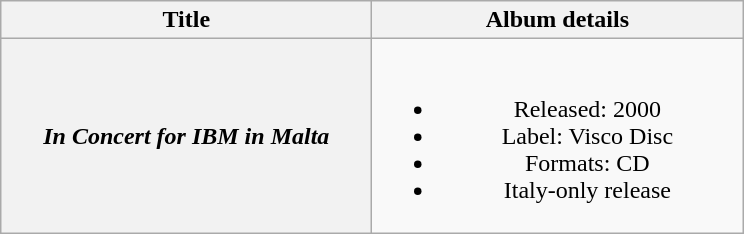<table class="wikitable plainrowheaders" style="text-align:center;">
<tr>
<th scope="col" style="width:15em;">Title</th>
<th scope="col" style="width:15em;">Album details</th>
</tr>
<tr>
<th scope="row"><em>In Concert for IBM in Malta</em></th>
<td><br><ul><li>Released: 2000</li><li>Label: Visco Disc</li><li>Formats: CD</li><li>Italy-only release</li></ul></td>
</tr>
</table>
